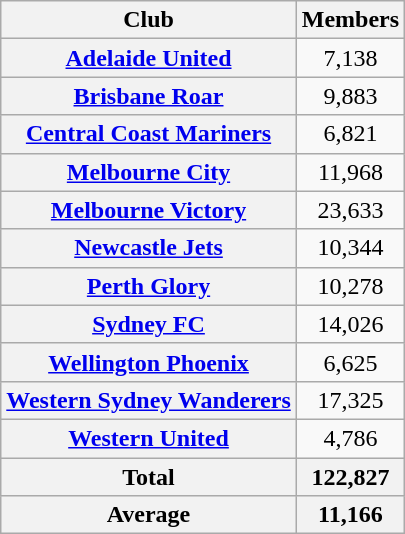<table class="wikitable plainrowheaders sortable" style="text-align:center;">
<tr>
<th>Club</th>
<th>Members</th>
</tr>
<tr>
<th scope="row"><a href='#'>Adelaide United</a></th>
<td>7,138</td>
</tr>
<tr>
<th scope="row"><a href='#'>Brisbane Roar</a></th>
<td>9,883</td>
</tr>
<tr>
<th scope="row"><a href='#'>Central Coast Mariners</a></th>
<td>6,821</td>
</tr>
<tr>
<th scope="row"><a href='#'>Melbourne City</a></th>
<td>11,968</td>
</tr>
<tr>
<th scope="row"><a href='#'>Melbourne Victory</a></th>
<td>23,633</td>
</tr>
<tr>
<th scope="row"><a href='#'>Newcastle Jets</a></th>
<td>10,344</td>
</tr>
<tr>
<th scope="row"><a href='#'>Perth Glory</a></th>
<td>10,278</td>
</tr>
<tr>
<th scope="row"><a href='#'>Sydney FC</a></th>
<td>14,026</td>
</tr>
<tr>
<th scope="row"><a href='#'>Wellington Phoenix</a></th>
<td>6,625</td>
</tr>
<tr>
<th scope="row"><a href='#'>Western Sydney Wanderers</a></th>
<td>17,325</td>
</tr>
<tr>
<th scope="row"><a href='#'>Western United</a></th>
<td>4,786</td>
</tr>
<tr>
<th>Total</th>
<th>122,827</th>
</tr>
<tr>
<th>Average</th>
<th>11,166</th>
</tr>
</table>
